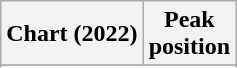<table class="wikitable sortable plainrowheaders" style="text-align:center">
<tr>
<th scope="col">Chart (2022)</th>
<th scope="col">Peak<br>position</th>
</tr>
<tr>
</tr>
<tr>
</tr>
</table>
